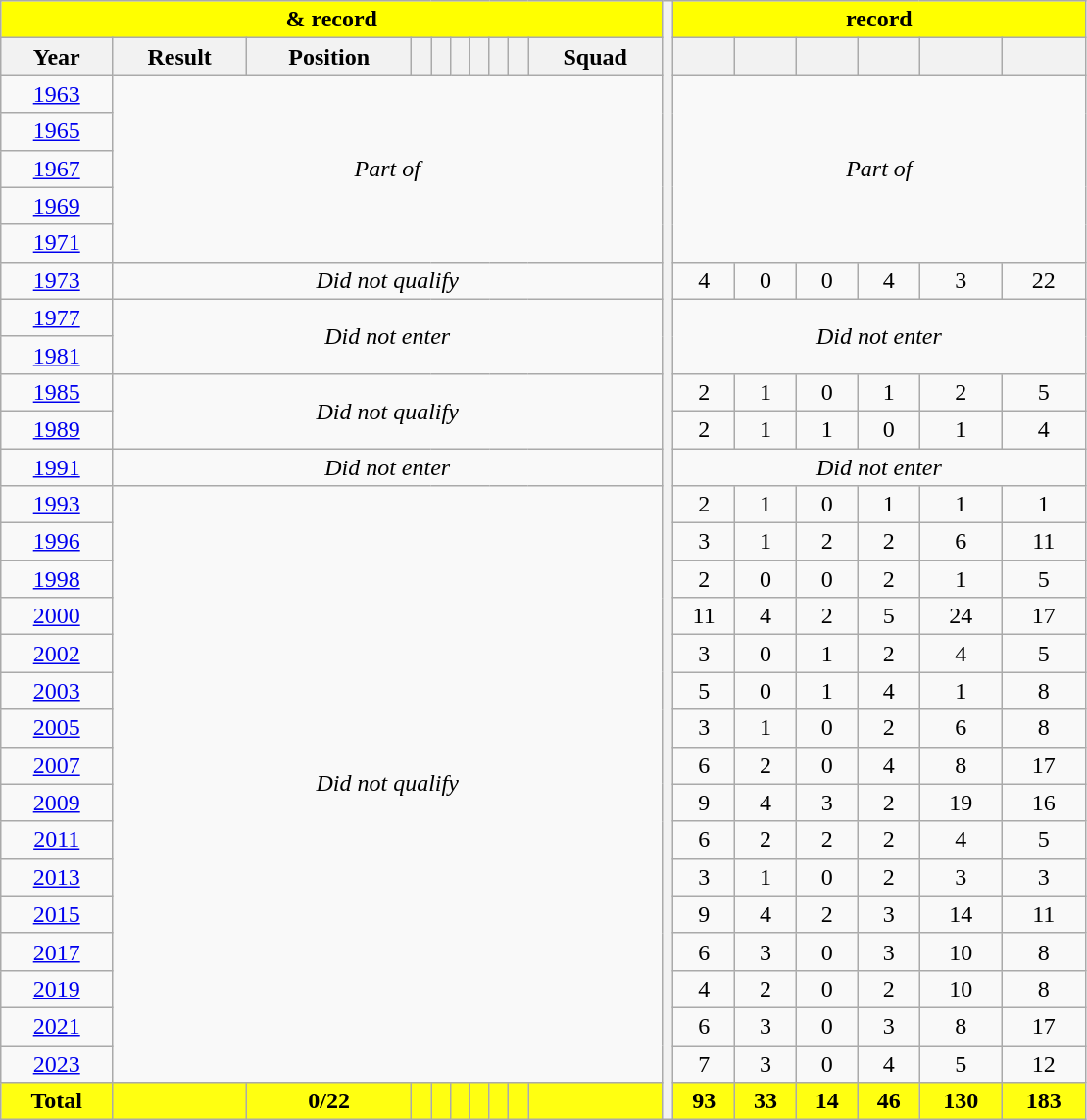<table class="wikitable" style="text-align: center;">
<tr>
<th style="color:black; background:yellow;" colspan=10><a href='#'></a> & <a href='#'></a> record</th>
<th style="width:1%;" rowspan=30></th>
<th style="color:black; background:yellow;" colspan=6><a href='#'></a> record</th>
</tr>
<tr>
<th>Year</th>
<th>Result</th>
<th>Position</th>
<th></th>
<th></th>
<th></th>
<th></th>
<th></th>
<th></th>
<th>Squad</th>
<th></th>
<th></th>
<th></th>
<th></th>
<th></th>
<th></th>
</tr>
<tr>
<td> <a href='#'>1963</a></td>
<td colspan=9 rowspan=5><em>Part of </em></td>
<td colspan=7 rowspan=5><em>Part of </em></td>
</tr>
<tr>
<td> <a href='#'>1965</a></td>
</tr>
<tr>
<td> <a href='#'>1967</a></td>
</tr>
<tr>
<td> <a href='#'>1969</a></td>
</tr>
<tr>
<td> <a href='#'>1971</a></td>
</tr>
<tr>
<td> <a href='#'>1973</a></td>
<td colspan=9><em>Did not qualify</em></td>
<td>4</td>
<td>0</td>
<td>0</td>
<td>4</td>
<td>3</td>
<td>22</td>
</tr>
<tr>
<td> <a href='#'>1977</a></td>
<td colspan=9 rowspan=2><em>Did not enter</em></td>
<td colspan=6 rowspan=2><em>Did not enter</em></td>
</tr>
<tr>
<td> <a href='#'>1981</a></td>
</tr>
<tr>
<td><a href='#'>1985</a></td>
<td colspan=9 rowspan=2><em>Did not qualify</em></td>
<td>2</td>
<td>1</td>
<td>0</td>
<td>1</td>
<td>2</td>
<td>5</td>
</tr>
<tr>
<td><a href='#'>1989</a></td>
<td>2</td>
<td>1</td>
<td>1</td>
<td>0</td>
<td>1</td>
<td>4</td>
</tr>
<tr>
<td> <a href='#'>1991</a></td>
<td colspan=9><em>Did not enter</em></td>
<td colspan=6><em>Did not enter</em></td>
</tr>
<tr>
<td>  <a href='#'>1993</a></td>
<td colspan=9 rowspan=16><em>Did not qualify</em></td>
<td>2</td>
<td>1</td>
<td>0</td>
<td>1</td>
<td>1</td>
<td>1</td>
</tr>
<tr>
<td> <a href='#'>1996</a></td>
<td>3</td>
<td>1</td>
<td>2</td>
<td>2</td>
<td>6</td>
<td>11</td>
</tr>
<tr>
<td> <a href='#'>1998</a></td>
<td>2</td>
<td>0</td>
<td>0</td>
<td>2</td>
<td>1</td>
<td>5</td>
</tr>
<tr>
<td> <a href='#'>2000</a></td>
<td>11</td>
<td>4</td>
<td>2</td>
<td>5</td>
<td>24</td>
<td>17</td>
</tr>
<tr>
<td> <a href='#'>2002</a></td>
<td>3</td>
<td>0</td>
<td>1</td>
<td>2</td>
<td>4</td>
<td>5</td>
</tr>
<tr>
<td>  <a href='#'>2003</a></td>
<td>5</td>
<td>0</td>
<td>1</td>
<td>4</td>
<td>1</td>
<td>8</td>
</tr>
<tr>
<td> <a href='#'>2005</a></td>
<td>3</td>
<td>1</td>
<td>0</td>
<td>2</td>
<td>6</td>
<td>8</td>
</tr>
<tr>
<td> <a href='#'>2007</a></td>
<td>6</td>
<td>2</td>
<td>0</td>
<td>4</td>
<td>8</td>
<td>17</td>
</tr>
<tr>
<td> <a href='#'>2009</a></td>
<td>9</td>
<td>4</td>
<td>3</td>
<td>2</td>
<td>19</td>
<td>16</td>
</tr>
<tr>
<td> <a href='#'>2011</a></td>
<td>6</td>
<td>2</td>
<td>2</td>
<td>2</td>
<td>4</td>
<td>5</td>
</tr>
<tr>
<td> <a href='#'>2013</a></td>
<td>3</td>
<td>1</td>
<td>0</td>
<td>2</td>
<td>3</td>
<td>3</td>
</tr>
<tr>
<td>  <a href='#'>2015</a></td>
<td>9</td>
<td>4</td>
<td>2</td>
<td>3</td>
<td>14</td>
<td>11</td>
</tr>
<tr>
<td> <a href='#'>2017</a></td>
<td>6</td>
<td>3</td>
<td>0</td>
<td>3</td>
<td>10</td>
<td>8</td>
</tr>
<tr>
<td>   <a href='#'>2019</a></td>
<td>4</td>
<td>2</td>
<td>0</td>
<td>2</td>
<td>10</td>
<td>8</td>
</tr>
<tr>
<td> <a href='#'>2021</a></td>
<td>6</td>
<td>3</td>
<td>0</td>
<td>3</td>
<td>8</td>
<td>17</td>
</tr>
<tr>
<td>  <a href='#'>2023</a></td>
<td>7</td>
<td>3</td>
<td>0</td>
<td>4</td>
<td>5</td>
<td>12</td>
</tr>
<tr style="color:black;">
<th style="background:#FFFF11;">Total</th>
<th style="background:#FFFF11;"></th>
<th style="background:#FFFF11;">0/22</th>
<th style="background:#FFFF11;"></th>
<th style="background:#FFFF11;"></th>
<th style="background:#FFFF11;"></th>
<th style="background:#FFFF11;"></th>
<th style="background:#FFFF11;"></th>
<th style="background:#FFFF11;"></th>
<th style="background:#FFFF11;"></th>
<th style="background:#FFFF11;">93</th>
<th style="background:#FFFF11;">33</th>
<th style="background:#FFFF11;">14</th>
<th style="background:#FFFF11;">46</th>
<th style="background:#FFFF11;">130</th>
<th style="background:#FFFF11;">183</th>
</tr>
</table>
